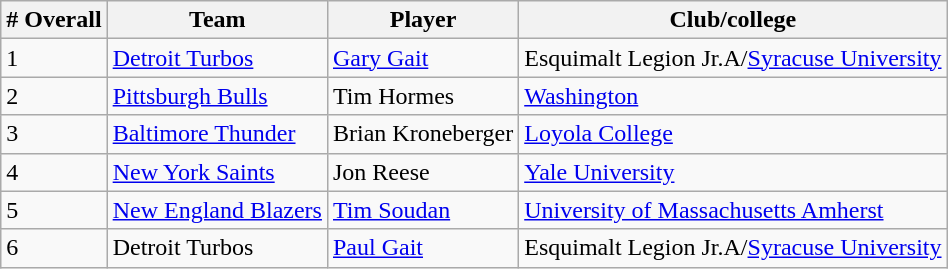<table class="wikitable">
<tr>
<th># Overall</th>
<th>Team</th>
<th>Player</th>
<th>Club/college</th>
</tr>
<tr>
<td>1</td>
<td><a href='#'>Detroit Turbos</a></td>
<td><a href='#'>Gary Gait</a></td>
<td>Esquimalt Legion Jr.A/<a href='#'>Syracuse University</a></td>
</tr>
<tr>
<td>2</td>
<td><a href='#'>Pittsburgh Bulls</a></td>
<td>Tim Hormes</td>
<td><a href='#'>Washington</a></td>
</tr>
<tr>
<td>3</td>
<td><a href='#'>Baltimore Thunder</a></td>
<td>Brian Kroneberger</td>
<td><a href='#'>Loyola College</a></td>
</tr>
<tr>
<td>4</td>
<td><a href='#'>New York Saints</a></td>
<td>Jon Reese</td>
<td><a href='#'>Yale University</a></td>
</tr>
<tr>
<td>5</td>
<td><a href='#'>New England Blazers</a></td>
<td><a href='#'>Tim Soudan</a></td>
<td><a href='#'>University of Massachusetts Amherst</a></td>
</tr>
<tr>
<td>6</td>
<td>Detroit Turbos</td>
<td><a href='#'>Paul Gait</a></td>
<td>Esquimalt Legion Jr.A/<a href='#'>Syracuse University</a></td>
</tr>
</table>
